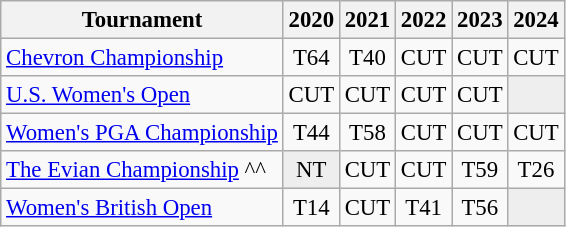<table class="wikitable" style="font-size:95%;text-align:center;">
<tr>
<th>Tournament</th>
<th>2020</th>
<th>2021</th>
<th>2022</th>
<th>2023</th>
<th>2024</th>
</tr>
<tr>
<td align=left><a href='#'>Chevron Championship</a></td>
<td>T64</td>
<td>T40</td>
<td>CUT</td>
<td>CUT</td>
<td>CUT</td>
</tr>
<tr>
<td align=left><a href='#'>U.S. Women's Open</a></td>
<td>CUT</td>
<td>CUT</td>
<td>CUT</td>
<td>CUT</td>
<td style="background:#eeeeee;"></td>
</tr>
<tr>
<td align=left><a href='#'>Women's PGA Championship</a></td>
<td>T44</td>
<td>T58</td>
<td>CUT</td>
<td>CUT</td>
<td>CUT</td>
</tr>
<tr>
<td align=left><a href='#'>The Evian Championship</a> ^^</td>
<td style="background:#eeeeee;">NT</td>
<td>CUT</td>
<td>CUT</td>
<td>T59</td>
<td>T26</td>
</tr>
<tr>
<td align=left><a href='#'>Women's British Open</a></td>
<td>T14</td>
<td>CUT</td>
<td>T41</td>
<td>T56</td>
<td style="background:#eeeeee;"></td>
</tr>
</table>
